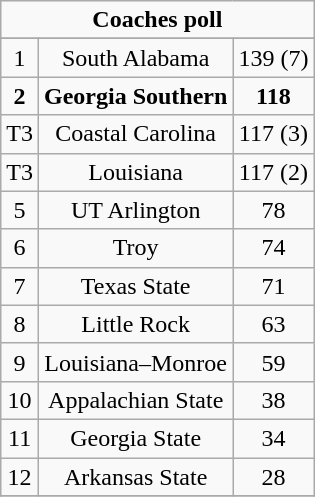<table class="wikitable">
<tr align="center">
<td align="center" Colspan="3"><strong>Coaches poll</strong></td>
</tr>
<tr align="center">
</tr>
<tr align="center">
<td>1</td>
<td>South Alabama</td>
<td>139 (7)</td>
</tr>
<tr align="center">
<td><strong>2</strong></td>
<td><strong>Georgia Southern</strong></td>
<td><strong>118</strong></td>
</tr>
<tr align="center">
<td>T3</td>
<td>Coastal Carolina</td>
<td>117 (3)</td>
</tr>
<tr align="center">
<td>T3</td>
<td>Louisiana</td>
<td>117 (2)</td>
</tr>
<tr align="center">
<td>5</td>
<td>UT Arlington</td>
<td>78</td>
</tr>
<tr align="center">
<td>6</td>
<td>Troy</td>
<td>74</td>
</tr>
<tr align="center">
<td>7</td>
<td>Texas State</td>
<td>71</td>
</tr>
<tr align="center">
<td>8</td>
<td>Little Rock</td>
<td>63</td>
</tr>
<tr align="center">
<td>9</td>
<td>Louisiana–Monroe</td>
<td>59</td>
</tr>
<tr align="center">
<td>10</td>
<td>Appalachian State</td>
<td>38</td>
</tr>
<tr align="center">
<td>11</td>
<td>Georgia State</td>
<td>34</td>
</tr>
<tr align="center">
<td>12</td>
<td>Arkansas State</td>
<td>28</td>
</tr>
<tr align="center">
</tr>
</table>
